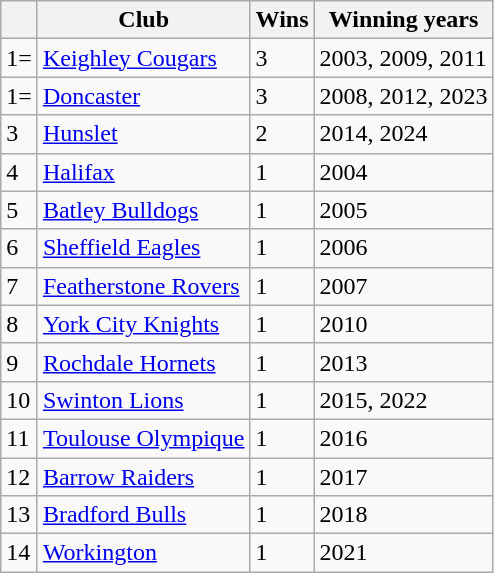<table class="wikitable defaultcenter col2left">
<tr>
<th></th>
<th>Club</th>
<th>Wins</th>
<th>Winning years</th>
</tr>
<tr>
<td>1=</td>
<td> <a href='#'>Keighley Cougars</a></td>
<td>3</td>
<td>2003, 2009, 2011</td>
</tr>
<tr>
<td>1=</td>
<td> <a href='#'>Doncaster</a></td>
<td>3</td>
<td>2008, 2012, 2023</td>
</tr>
<tr>
<td>3</td>
<td> <a href='#'>Hunslet</a></td>
<td>2</td>
<td>2014, 2024</td>
</tr>
<tr>
<td>4</td>
<td> <a href='#'>Halifax</a></td>
<td>1</td>
<td>2004</td>
</tr>
<tr>
<td>5</td>
<td> <a href='#'>Batley Bulldogs</a></td>
<td>1</td>
<td>2005</td>
</tr>
<tr>
<td>6</td>
<td> <a href='#'>Sheffield Eagles</a></td>
<td>1</td>
<td>2006</td>
</tr>
<tr>
<td>7</td>
<td> <a href='#'>Featherstone Rovers</a></td>
<td>1</td>
<td>2007</td>
</tr>
<tr>
<td>8</td>
<td> <a href='#'>York City Knights</a></td>
<td>1</td>
<td>2010</td>
</tr>
<tr>
<td>9</td>
<td> <a href='#'>Rochdale Hornets</a></td>
<td>1</td>
<td>2013</td>
</tr>
<tr>
<td>10</td>
<td> <a href='#'>Swinton Lions</a></td>
<td>1</td>
<td>2015, 2022</td>
</tr>
<tr>
<td>11</td>
<td> <a href='#'>Toulouse Olympique</a></td>
<td>1</td>
<td>2016</td>
</tr>
<tr>
<td>12</td>
<td> <a href='#'>Barrow Raiders</a></td>
<td>1</td>
<td>2017</td>
</tr>
<tr>
<td>13</td>
<td> <a href='#'>Bradford Bulls</a></td>
<td>1</td>
<td>2018</td>
</tr>
<tr>
<td>14</td>
<td> <a href='#'>Workington</a></td>
<td>1</td>
<td>2021</td>
</tr>
</table>
